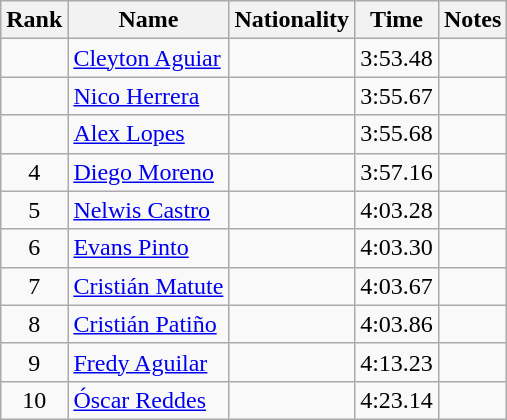<table class="wikitable sortable" style="text-align:center">
<tr>
<th>Rank</th>
<th>Name</th>
<th>Nationality</th>
<th>Time</th>
<th>Notes</th>
</tr>
<tr>
<td align=center></td>
<td align=left><a href='#'>Cleyton Aguiar</a></td>
<td align=left></td>
<td>3:53.48</td>
<td></td>
</tr>
<tr>
<td align=center></td>
<td align=left><a href='#'>Nico Herrera</a></td>
<td align=left></td>
<td>3:55.67</td>
<td></td>
</tr>
<tr>
<td align=center></td>
<td align=left><a href='#'>Alex Lopes</a></td>
<td align=left></td>
<td>3:55.68</td>
<td></td>
</tr>
<tr>
<td align=center>4</td>
<td align=left><a href='#'>Diego Moreno</a></td>
<td align=left></td>
<td>3:57.16</td>
<td></td>
</tr>
<tr>
<td align=center>5</td>
<td align=left><a href='#'>Nelwis Castro</a></td>
<td align=left></td>
<td>4:03.28</td>
<td></td>
</tr>
<tr>
<td align=center>6</td>
<td align=left><a href='#'>Evans Pinto</a></td>
<td align=left></td>
<td>4:03.30</td>
<td></td>
</tr>
<tr>
<td align=center>7</td>
<td align=left><a href='#'>Cristián Matute</a></td>
<td align=left></td>
<td>4:03.67</td>
<td></td>
</tr>
<tr>
<td align=center>8</td>
<td align=left><a href='#'>Cristián Patiño</a></td>
<td align=left></td>
<td>4:03.86</td>
<td></td>
</tr>
<tr>
<td align=center>9</td>
<td align=left><a href='#'>Fredy Aguilar</a></td>
<td align=left></td>
<td>4:13.23</td>
<td></td>
</tr>
<tr>
<td align=center>10</td>
<td align=left><a href='#'>Óscar Reddes</a></td>
<td align=left></td>
<td>4:23.14</td>
<td></td>
</tr>
</table>
